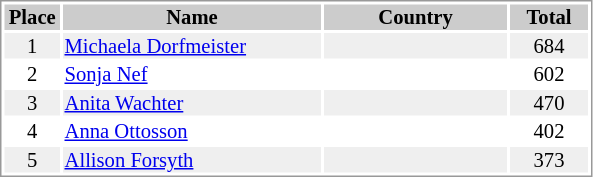<table border="0" style="border: 1px solid #999; background-color:#FFFFFF; text-align:center; font-size:86%; line-height:15px;">
<tr align="center" bgcolor="#CCCCCC">
<th width=35>Place</th>
<th width=170>Name</th>
<th width=120>Country</th>
<th width=50>Total</th>
</tr>
<tr bgcolor="#EFEFEF">
<td>1</td>
<td align="left"><a href='#'>Michaela Dorfmeister</a></td>
<td align="left"></td>
<td>684</td>
</tr>
<tr>
<td>2</td>
<td align="left"><a href='#'>Sonja Nef</a></td>
<td align="left"> </td>
<td>602</td>
</tr>
<tr bgcolor="#EFEFEF">
<td>3</td>
<td align="left"><a href='#'>Anita Wachter</a></td>
<td align="left"></td>
<td>470</td>
</tr>
<tr>
<td>4</td>
<td align="left"><a href='#'>Anna Ottosson</a></td>
<td align="left"></td>
<td>402</td>
</tr>
<tr bgcolor="#EFEFEF">
<td>5</td>
<td align="left"><a href='#'>Allison Forsyth</a></td>
<td align="left"></td>
<td>373</td>
</tr>
</table>
